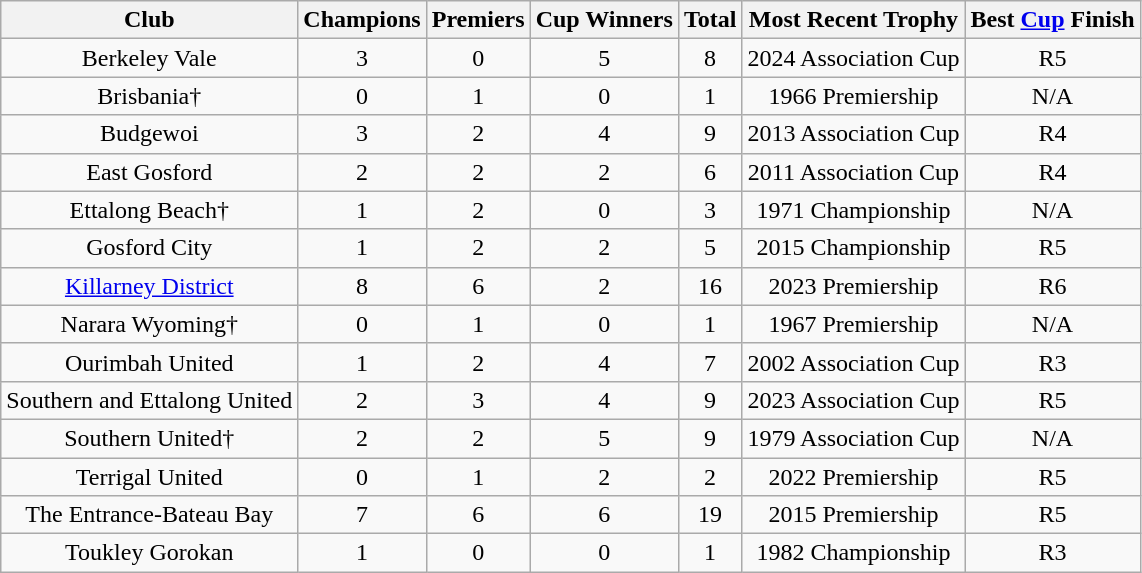<table class="wikitable sortable" style="text-align:center">
<tr>
<th>Club</th>
<th>Champions</th>
<th>Premiers</th>
<th>Cup Winners</th>
<th>Total</th>
<th>Most Recent Trophy</th>
<th>Best <a href='#'>Cup</a> Finish</th>
</tr>
<tr>
<td>Berkeley Vale</td>
<td>3</td>
<td>0</td>
<td>5</td>
<td>8</td>
<td>2024 Association Cup</td>
<td>R5</td>
</tr>
<tr>
<td>Brisbania†</td>
<td>0</td>
<td>1</td>
<td>0</td>
<td>1</td>
<td>1966 Premiership</td>
<td>N/A</td>
</tr>
<tr>
<td>Budgewoi</td>
<td>3</td>
<td>2</td>
<td>4</td>
<td>9</td>
<td>2013 Association Cup</td>
<td>R4</td>
</tr>
<tr>
<td>East Gosford</td>
<td>2</td>
<td>2</td>
<td>2</td>
<td>6</td>
<td>2011 Association Cup</td>
<td>R4</td>
</tr>
<tr>
<td>Ettalong Beach†</td>
<td>1</td>
<td>2</td>
<td>0</td>
<td>3</td>
<td>1971 Championship</td>
<td>N/A</td>
</tr>
<tr>
<td>Gosford City</td>
<td>1</td>
<td>2</td>
<td>2</td>
<td>5</td>
<td>2015 Championship</td>
<td>R5</td>
</tr>
<tr>
<td><a href='#'>Killarney District</a></td>
<td>8</td>
<td>6</td>
<td>2</td>
<td>16</td>
<td>2023 Premiership</td>
<td>R6</td>
</tr>
<tr>
<td>Narara Wyoming†</td>
<td>0</td>
<td>1</td>
<td>0</td>
<td>1</td>
<td>1967 Premiership</td>
<td>N/A</td>
</tr>
<tr>
<td>Ourimbah United</td>
<td>1</td>
<td>2</td>
<td>4</td>
<td>7</td>
<td>2002 Association Cup</td>
<td>R3</td>
</tr>
<tr>
<td>Southern and Ettalong United</td>
<td>2</td>
<td>3</td>
<td>4</td>
<td>9</td>
<td>2023 Association Cup</td>
<td>R5</td>
</tr>
<tr>
<td>Southern United†</td>
<td>2</td>
<td>2</td>
<td>5</td>
<td>9</td>
<td>1979 Association Cup</td>
<td>N/A</td>
</tr>
<tr>
<td>Terrigal United</td>
<td>0</td>
<td>1</td>
<td>2</td>
<td>2</td>
<td>2022 Premiership</td>
<td>R5</td>
</tr>
<tr>
<td>The Entrance-Bateau Bay</td>
<td>7</td>
<td>6</td>
<td>6</td>
<td>19</td>
<td>2015 Premiership</td>
<td>R5</td>
</tr>
<tr>
<td>Toukley Gorokan</td>
<td>1</td>
<td>0</td>
<td>0</td>
<td>1</td>
<td>1982 Championship</td>
<td>R3</td>
</tr>
</table>
